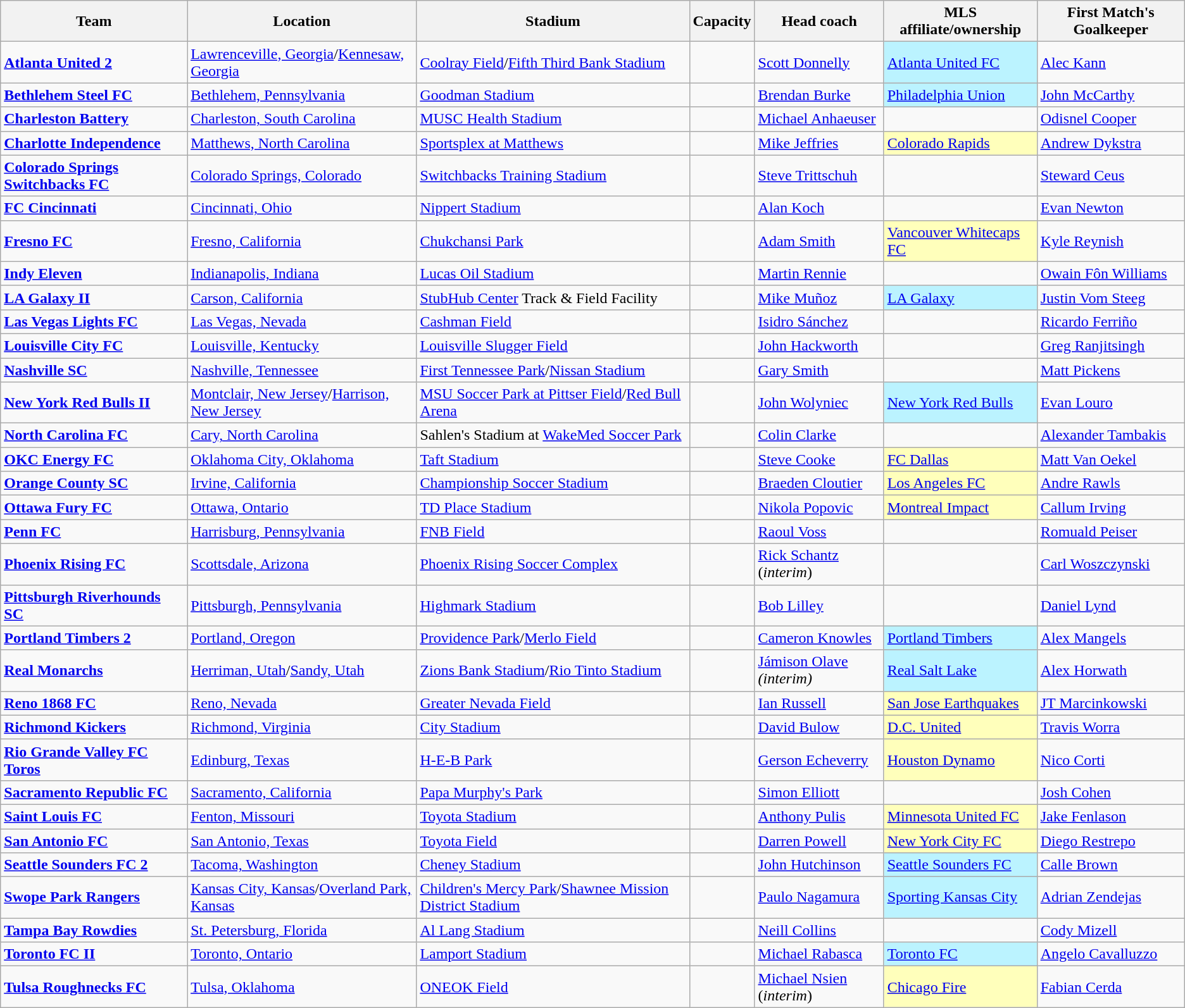<table class="wikitable sortable" border="1">
<tr>
<th>Team</th>
<th>Location</th>
<th>Stadium</th>
<th>Capacity</th>
<th>Head coach</th>
<th>MLS affiliate/ownership</th>
<th>First Match's Goalkeeper</th>
</tr>
<tr>
<td><strong><a href='#'>Atlanta United 2</a></strong></td>
<td><a href='#'>Lawrenceville, Georgia</a>/<a href='#'>Kennesaw, Georgia</a></td>
<td><a href='#'>Coolray Field</a>/<a href='#'>Fifth Third Bank Stadium</a></td>
<td style="text-align:center;"></td>
<td> <a href='#'>Scott Donnelly</a></td>
<td bgcolor=BBF3FF><a href='#'>Atlanta United FC</a></td>
<td> <a href='#'>Alec Kann</a></td>
</tr>
<tr>
<td><strong><a href='#'>Bethlehem Steel FC</a></strong></td>
<td><a href='#'>Bethlehem, Pennsylvania</a></td>
<td><a href='#'>Goodman Stadium</a></td>
<td style="text-align:center;"></td>
<td> <a href='#'>Brendan Burke</a></td>
<td bgcolor=BBF3FF><a href='#'>Philadelphia Union</a></td>
<td> <a href='#'>John McCarthy</a></td>
</tr>
<tr>
<td><strong><a href='#'>Charleston Battery</a></strong></td>
<td><a href='#'>Charleston, South Carolina</a></td>
<td><a href='#'>MUSC Health Stadium</a></td>
<td style="text-align:center;"></td>
<td> <a href='#'>Michael Anhaeuser</a></td>
<td></td>
<td> <a href='#'>Odisnel Cooper</a></td>
</tr>
<tr>
<td><strong><a href='#'>Charlotte Independence</a></strong></td>
<td><a href='#'>Matthews, North Carolina</a></td>
<td><a href='#'>Sportsplex at Matthews</a></td>
<td style="text-align:center;"></td>
<td> <a href='#'>Mike Jeffries</a></td>
<td bgcolor=FFFFBB><a href='#'>Colorado Rapids</a></td>
<td> <a href='#'>Andrew Dykstra</a></td>
</tr>
<tr>
<td><strong><a href='#'>Colorado Springs Switchbacks FC</a></strong></td>
<td><a href='#'>Colorado Springs, Colorado</a></td>
<td><a href='#'>Switchbacks Training Stadium</a></td>
<td style="text-align:center;"></td>
<td> <a href='#'>Steve Trittschuh</a></td>
<td></td>
<td> <a href='#'>Steward Ceus</a></td>
</tr>
<tr>
<td><strong><a href='#'>FC Cincinnati</a></strong></td>
<td><a href='#'>Cincinnati, Ohio</a></td>
<td><a href='#'>Nippert Stadium</a></td>
<td style="text-align:center;"></td>
<td> <a href='#'>Alan Koch</a></td>
<td></td>
<td> <a href='#'>Evan Newton</a></td>
</tr>
<tr>
<td><strong><a href='#'>Fresno FC</a></strong></td>
<td><a href='#'>Fresno, California</a></td>
<td><a href='#'>Chukchansi Park</a></td>
<td style="text-align:center;"></td>
<td> <a href='#'>Adam Smith</a></td>
<td bgcolor=FFFFBB><a href='#'>Vancouver Whitecaps FC</a></td>
<td> <a href='#'>Kyle Reynish</a></td>
</tr>
<tr>
<td><strong><a href='#'>Indy Eleven</a></strong></td>
<td><a href='#'>Indianapolis, Indiana</a></td>
<td><a href='#'>Lucas Oil Stadium</a></td>
<td style="text-align:center;"></td>
<td> <a href='#'>Martin Rennie</a></td>
<td></td>
<td> <a href='#'>Owain Fôn Williams</a></td>
</tr>
<tr>
<td><strong><a href='#'>LA Galaxy II</a></strong></td>
<td><a href='#'>Carson, California</a></td>
<td><a href='#'>StubHub Center</a> Track & Field Facility</td>
<td style="text-align:center;"></td>
<td> <a href='#'>Mike Muñoz</a></td>
<td bgcolor=BBF3FF><a href='#'>LA Galaxy</a></td>
<td> <a href='#'>Justin Vom Steeg</a></td>
</tr>
<tr>
<td><strong><a href='#'>Las Vegas Lights FC</a></strong></td>
<td><a href='#'>Las Vegas, Nevada</a></td>
<td><a href='#'>Cashman Field</a></td>
<td style="text-align:center;"></td>
<td> <a href='#'>Isidro Sánchez</a></td>
<td></td>
<td> <a href='#'>Ricardo Ferriño</a></td>
</tr>
<tr>
<td><strong><a href='#'>Louisville City FC</a></strong></td>
<td><a href='#'>Louisville, Kentucky</a></td>
<td><a href='#'>Louisville Slugger Field</a></td>
<td style="text-align:center;"></td>
<td> <a href='#'>John Hackworth</a></td>
<td></td>
<td> <a href='#'>Greg Ranjitsingh</a></td>
</tr>
<tr>
<td><strong><a href='#'>Nashville SC</a></strong></td>
<td><a href='#'>Nashville, Tennessee</a></td>
<td><a href='#'>First Tennessee Park</a>/<a href='#'>Nissan Stadium</a></td>
<td style="text-align:center;"> </td>
<td> <a href='#'>Gary Smith</a></td>
<td></td>
<td> <a href='#'>Matt Pickens</a></td>
</tr>
<tr>
<td><strong><a href='#'>New York Red Bulls II</a></strong></td>
<td><a href='#'>Montclair, New Jersey</a>/<a href='#'>Harrison, New Jersey</a></td>
<td><a href='#'>MSU Soccer Park at Pittser Field</a>/<a href='#'>Red Bull Arena</a></td>
<td style="text-align:center;"> </td>
<td> <a href='#'>John Wolyniec</a></td>
<td bgcolor=BBF3FF><a href='#'>New York Red Bulls</a></td>
<td> <a href='#'>Evan Louro</a></td>
</tr>
<tr>
<td><strong><a href='#'>North Carolina FC</a></strong></td>
<td><a href='#'>Cary, North Carolina</a></td>
<td>Sahlen's Stadium at <a href='#'>WakeMed Soccer Park</a></td>
<td style="text-align:center;"></td>
<td> <a href='#'>Colin Clarke</a></td>
<td></td>
<td> <a href='#'>Alexander Tambakis</a></td>
</tr>
<tr>
<td><strong><a href='#'>OKC Energy FC</a></strong></td>
<td><a href='#'>Oklahoma City, Oklahoma</a></td>
<td><a href='#'>Taft Stadium</a></td>
<td style="text-align:center;"></td>
<td> <a href='#'>Steve Cooke</a></td>
<td bgcolor=FFFFBB><a href='#'>FC Dallas</a></td>
<td> <a href='#'>Matt Van Oekel</a></td>
</tr>
<tr>
<td><strong><a href='#'>Orange County SC</a></strong></td>
<td><a href='#'>Irvine, California</a></td>
<td><a href='#'>Championship Soccer Stadium</a></td>
<td style="text-align:center;"></td>
<td> <a href='#'>Braeden Cloutier</a></td>
<td bgcolor=FFFFBB><a href='#'>Los Angeles FC</a></td>
<td> <a href='#'>Andre Rawls</a></td>
</tr>
<tr>
<td><strong><a href='#'>Ottawa Fury FC</a></strong></td>
<td><a href='#'>Ottawa, Ontario</a></td>
<td><a href='#'>TD Place Stadium</a></td>
<td style="text-align:center;"></td>
<td> <a href='#'>Nikola Popovic</a></td>
<td bgcolor=FFFFBB><a href='#'>Montreal Impact</a></td>
<td> <a href='#'>Callum Irving</a></td>
</tr>
<tr>
<td><strong><a href='#'>Penn FC</a></strong></td>
<td><a href='#'>Harrisburg, Pennsylvania</a></td>
<td><a href='#'>FNB Field</a></td>
<td style="text-align:center;"></td>
<td> <a href='#'>Raoul Voss</a></td>
<td></td>
<td> <a href='#'>Romuald Peiser</a></td>
</tr>
<tr>
<td><strong><a href='#'>Phoenix Rising FC</a></strong></td>
<td><a href='#'>Scottsdale, Arizona</a></td>
<td><a href='#'>Phoenix Rising Soccer Complex</a></td>
<td style="text-align:center;"></td>
<td> <a href='#'>Rick Schantz</a> (<em>interim</em>)</td>
<td></td>
<td> <a href='#'>Carl Woszczynski</a></td>
</tr>
<tr>
<td><strong><a href='#'>Pittsburgh Riverhounds SC</a></strong></td>
<td><a href='#'>Pittsburgh, Pennsylvania</a></td>
<td><a href='#'>Highmark Stadium</a></td>
<td style="text-align:center;"></td>
<td> <a href='#'>Bob Lilley</a></td>
<td></td>
<td> <a href='#'>Daniel Lynd</a></td>
</tr>
<tr>
<td><strong><a href='#'>Portland Timbers 2</a></strong></td>
<td><a href='#'>Portland, Oregon</a></td>
<td><a href='#'>Providence Park</a>/<a href='#'>Merlo Field</a></td>
<td style="text-align:center;"> </td>
<td> <a href='#'>Cameron Knowles</a></td>
<td bgcolor=BBF3FF><a href='#'>Portland Timbers</a></td>
<td> <a href='#'>Alex Mangels</a></td>
</tr>
<tr>
<td><strong><a href='#'>Real Monarchs</a></strong></td>
<td><a href='#'>Herriman, Utah</a>/<a href='#'>Sandy, Utah</a></td>
<td><a href='#'>Zions Bank Stadium</a>/<a href='#'>Rio Tinto Stadium</a></td>
<td style="text-align:center;"> </td>
<td>  <a href='#'>Jámison Olave</a> <em>(interim)</em></td>
<td bgcolor=BBF3FF><a href='#'>Real Salt Lake</a></td>
<td> <a href='#'>Alex Horwath</a></td>
</tr>
<tr>
<td><strong><a href='#'>Reno 1868 FC</a></strong></td>
<td><a href='#'>Reno, Nevada</a></td>
<td><a href='#'>Greater Nevada Field</a></td>
<td style="text-align:center;"></td>
<td> <a href='#'>Ian Russell</a></td>
<td bgcolor=FFFFBB><a href='#'>San Jose Earthquakes</a></td>
<td> <a href='#'>JT Marcinkowski</a></td>
</tr>
<tr>
<td><strong><a href='#'>Richmond Kickers</a></strong></td>
<td><a href='#'>Richmond, Virginia</a></td>
<td><a href='#'>City Stadium</a></td>
<td style="text-align:center;"></td>
<td> <a href='#'>David Bulow</a></td>
<td bgcolor=FFFFBB><a href='#'>D.C. United</a></td>
<td> <a href='#'>Travis Worra</a></td>
</tr>
<tr>
<td><strong><a href='#'>Rio Grande Valley FC Toros</a></strong></td>
<td><a href='#'>Edinburg, Texas</a></td>
<td><a href='#'>H-E-B Park</a></td>
<td style="text-align:center;"></td>
<td> <a href='#'>Gerson Echeverry</a></td>
<td bgcolor=FFFFBB><a href='#'>Houston Dynamo</a></td>
<td> <a href='#'>Nico Corti</a></td>
</tr>
<tr>
<td><strong><a href='#'>Sacramento Republic FC</a></strong></td>
<td><a href='#'>Sacramento, California</a></td>
<td><a href='#'>Papa Murphy's Park</a></td>
<td style="text-align:center;"></td>
<td> <a href='#'>Simon Elliott</a></td>
<td></td>
<td> <a href='#'>Josh Cohen</a></td>
</tr>
<tr>
<td><strong><a href='#'>Saint Louis FC</a></strong></td>
<td><a href='#'>Fenton, Missouri</a></td>
<td><a href='#'>Toyota Stadium</a></td>
<td style="text-align:center;"></td>
<td> <a href='#'>Anthony Pulis</a></td>
<td bgcolor=FFFFBB><a href='#'>Minnesota United FC</a></td>
<td> <a href='#'>Jake Fenlason</a></td>
</tr>
<tr>
<td><strong><a href='#'>San Antonio FC</a></strong></td>
<td><a href='#'>San Antonio, Texas</a></td>
<td><a href='#'>Toyota Field</a></td>
<td style="text-align:center;"></td>
<td> <a href='#'>Darren Powell</a></td>
<td bgcolor=FFFFBB><a href='#'>New York City FC</a></td>
<td> <a href='#'>Diego Restrepo</a></td>
</tr>
<tr>
<td><strong><a href='#'>Seattle Sounders FC 2</a></strong></td>
<td><a href='#'>Tacoma, Washington</a></td>
<td><a href='#'>Cheney Stadium</a></td>
<td style="text-align:center;"></td>
<td> <a href='#'>John Hutchinson</a></td>
<td bgcolor=BBF3FF><a href='#'>Seattle Sounders FC</a></td>
<td> <a href='#'>Calle Brown</a></td>
</tr>
<tr>
<td><strong><a href='#'>Swope Park Rangers</a></strong></td>
<td><a href='#'>Kansas City, Kansas</a>/<a href='#'>Overland Park, Kansas</a></td>
<td><a href='#'>Children's Mercy Park</a>/<a href='#'>Shawnee Mission District Stadium</a></td>
<td style="text-align:center;"> </td>
<td> <a href='#'>Paulo Nagamura</a></td>
<td bgcolor=BBF3FF><a href='#'>Sporting Kansas City</a></td>
<td> <a href='#'>Adrian Zendejas</a></td>
</tr>
<tr>
<td><strong><a href='#'>Tampa Bay Rowdies</a></strong></td>
<td><a href='#'>St. Petersburg, Florida</a></td>
<td><a href='#'>Al Lang Stadium</a></td>
<td style="text-align:center;"></td>
<td> <a href='#'>Neill Collins</a></td>
<td></td>
<td> <a href='#'>Cody Mizell</a></td>
</tr>
<tr>
<td><strong><a href='#'>Toronto FC II</a></strong></td>
<td><a href='#'>Toronto, Ontario</a></td>
<td><a href='#'>Lamport Stadium</a></td>
<td style="text-align:center;"></td>
<td> <a href='#'>Michael Rabasca</a></td>
<td bgcolor=BBF3FF><a href='#'>Toronto FC</a></td>
<td> <a href='#'>Angelo Cavalluzzo</a></td>
</tr>
<tr>
<td><strong><a href='#'>Tulsa Roughnecks FC</a></strong></td>
<td><a href='#'>Tulsa, Oklahoma</a></td>
<td><a href='#'>ONEOK Field</a></td>
<td style="text-align:center;"></td>
<td> <a href='#'>Michael Nsien</a> (<em>interim</em>)</td>
<td bgcolor=FFFFBB><a href='#'>Chicago Fire</a></td>
<td> <a href='#'>Fabian Cerda</a></td>
</tr>
</table>
